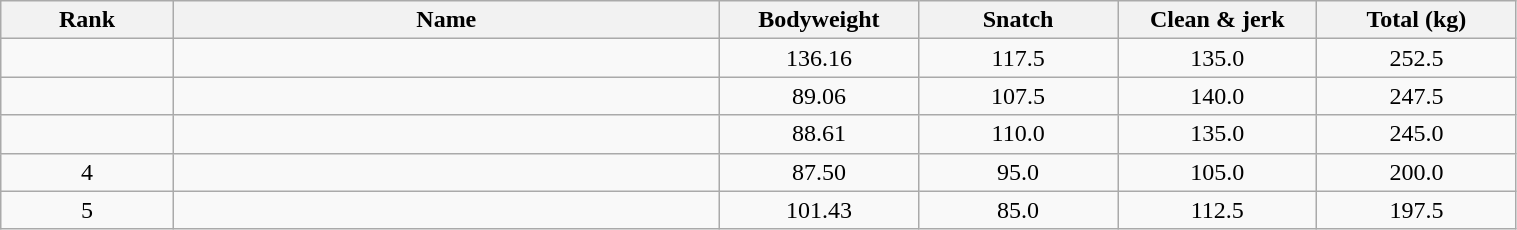<table class="wikitable" style="text-align:center; font-size:100%;" width="80%">
<tr>
<th style="width:6em;">Rank</th>
<th style="width:20em;">Name</th>
<th style="width:7em;">Bodyweight</th>
<th style="width:7em;">Snatch</th>
<th style="width:7em;">Clean & jerk</th>
<th style="width:7em;">Total (kg)</th>
</tr>
<tr>
<td></td>
<td align=left></td>
<td>136.16</td>
<td>117.5</td>
<td>135.0</td>
<td>252.5</td>
</tr>
<tr>
<td></td>
<td align=left></td>
<td>89.06</td>
<td>107.5</td>
<td>140.0</td>
<td>247.5</td>
</tr>
<tr>
<td></td>
<td align=left></td>
<td>88.61</td>
<td>110.0</td>
<td>135.0</td>
<td>245.0</td>
</tr>
<tr>
<td>4</td>
<td align=left></td>
<td>87.50</td>
<td>95.0</td>
<td>105.0</td>
<td>200.0</td>
</tr>
<tr>
<td>5</td>
<td align=left></td>
<td>101.43</td>
<td>85.0</td>
<td>112.5</td>
<td>197.5</td>
</tr>
</table>
